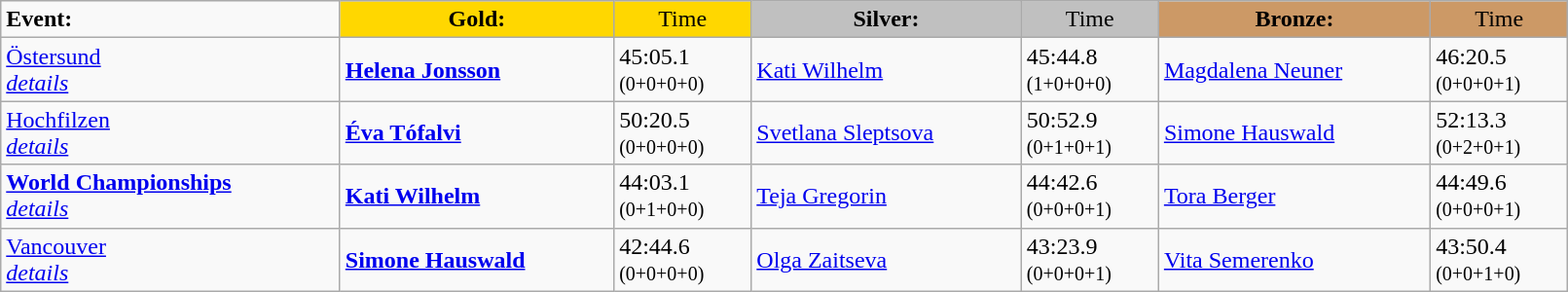<table class="wikitable" width=85%>
<tr>
<td><strong>Event:</strong></td>
<td style="text-align:center;background-color:gold;"><strong>Gold:</strong></td>
<td style="text-align:center;background-color:gold;">Time</td>
<td style="text-align:center;background-color:silver;"><strong>Silver:</strong></td>
<td style="text-align:center;background-color:silver;">Time</td>
<td style="text-align:center;background-color:#CC9966;"><strong>Bronze:</strong></td>
<td style="text-align:center;background-color:#CC9966;">Time</td>
</tr>
<tr>
<td><a href='#'>Östersund</a><br><em><a href='#'>details</a></em></td>
<td><strong><a href='#'>Helena Jonsson</a></strong><br><small></small></td>
<td>45:05.1<br><small>(0+0+0+0)</small></td>
<td><a href='#'>Kati Wilhelm</a><br><small></small></td>
<td>45:44.8<br><small>(1+0+0+0)</small></td>
<td><a href='#'>Magdalena Neuner</a><br><small></small></td>
<td>46:20.5<br><small>(0+0+0+1)</small></td>
</tr>
<tr>
<td><a href='#'>Hochfilzen</a><br><em><a href='#'>details</a></em></td>
<td><strong><a href='#'>Éva Tófalvi</a></strong><br><small></small></td>
<td>50:20.5<br><small>(0+0+0+0)</small></td>
<td><a href='#'>Svetlana Sleptsova</a><br><small></small></td>
<td>50:52.9<br><small>(0+1+0+1)</small></td>
<td><a href='#'>Simone Hauswald</a><br><small></small></td>
<td>52:13.3<br><small>(0+2+0+1)</small></td>
</tr>
<tr>
<td><strong><a href='#'>World Championships</a></strong><br><em><a href='#'>details</a></em></td>
<td><strong><a href='#'>Kati Wilhelm</a></strong><br><small></small></td>
<td>44:03.1<br><small>(0+1+0+0)</small></td>
<td><a href='#'>Teja Gregorin</a><br><small></small></td>
<td>44:42.6<br><small>(0+0+0+1)</small></td>
<td><a href='#'>Tora Berger</a><br><small></small></td>
<td>44:49.6<br><small>(0+0+0+1)</small></td>
</tr>
<tr>
<td><a href='#'>Vancouver</a><br><em><a href='#'>details</a></em></td>
<td><strong><a href='#'>Simone Hauswald</a></strong><br><small></small></td>
<td>42:44.6<br><small>(0+0+0+0)</small></td>
<td><a href='#'>Olga Zaitseva</a><br><small></small></td>
<td>43:23.9	<br><small>(0+0+0+1)</small></td>
<td><a href='#'>Vita Semerenko</a><br><small></small></td>
<td>43:50.4	<br><small>(0+0+1+0)</small></td>
</tr>
</table>
